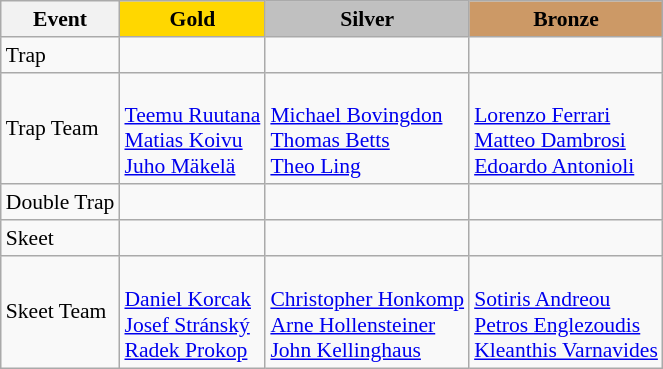<table class="wikitable" style="font-size:90%; text-align:left;">
<tr align=center>
<th>Event</th>
<td bgcolor=gold><strong>Gold</strong></td>
<td bgcolor=silver><strong>Silver</strong></td>
<td bgcolor=cc9966><strong>Bronze</strong></td>
</tr>
<tr>
<td>Trap</td>
<td></td>
<td></td>
<td></td>
</tr>
<tr>
<td>Trap Team</td>
<td><br><a href='#'>Teemu Ruutana</a><br><a href='#'>Matias Koivu</a><br><a href='#'>Juho Mäkelä</a></td>
<td><br><a href='#'>Michael Bovingdon</a><br><a href='#'>Thomas Betts</a><br><a href='#'>Theo Ling</a></td>
<td><br><a href='#'>Lorenzo Ferrari</a><br><a href='#'>Matteo Dambrosi</a><br><a href='#'>Edoardo Antonioli</a></td>
</tr>
<tr>
<td>Double Trap</td>
<td></td>
<td></td>
<td></td>
</tr>
<tr>
<td>Skeet</td>
<td></td>
<td></td>
<td></td>
</tr>
<tr>
<td>Skeet Team</td>
<td><br><a href='#'>Daniel Korcak</a><br><a href='#'>Josef Stránský</a><br><a href='#'>Radek Prokop</a></td>
<td><br><a href='#'>Christopher Honkomp</a><br><a href='#'>Arne Hollensteiner</a><br><a href='#'>John Kellinghaus</a></td>
<td><br><a href='#'>Sotiris Andreou</a><br><a href='#'>Petros Englezoudis</a><br><a href='#'>Kleanthis Varnavides</a></td>
</tr>
</table>
